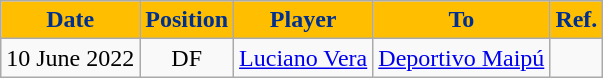<table class="wikitable sortable">
<tr>
<th style="background:#FFBF00; color:#00308F;"><strong>Date</strong></th>
<th style="background:#FFBF00; color:#00308F;"><strong>Position</strong></th>
<th style="background:#FFBF00; color:#00308F;"><strong>Player</strong></th>
<th style="background:#FFBF00; color:#00308F;"><strong>To</strong></th>
<th style="background:#FFBF00; color:#00308F;"><strong>Ref.</strong></th>
</tr>
<tr>
<td>10 June 2022</td>
<td style="text-align:center;">DF</td>
<td style="text-align:left;"> <a href='#'>Luciano Vera</a></td>
<td style="text-align:left;"> <a href='#'>Deportivo Maipú</a></td>
<td></td>
</tr>
</table>
